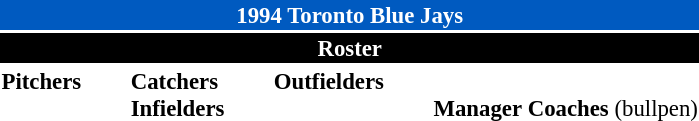<table class="toccolours" style="font-size: 95%;">
<tr>
<th colspan="10" style="background-color: #005ac0; color: #FFFFFF; text-align: center;">1994 Toronto Blue Jays</th>
</tr>
<tr>
<td colspan="10" style="background-color: black; color: white; text-align: center;"><strong>Roster</strong></td>
</tr>
<tr>
<td valign="top"><strong>Pitchers</strong><br>















</td>
<td width="25px"></td>
<td valign="top"><strong>Catchers</strong><br>

<strong>Infielders</strong>






</td>
<td width="25px"></td>
<td valign="top"><strong>Outfielders</strong><br>






</td>
<td width="25px"></td>
<td valign="top"><br><strong>Manager</strong>

<strong>Coaches</strong>



 (bullpen)

</td>
</tr>
</table>
